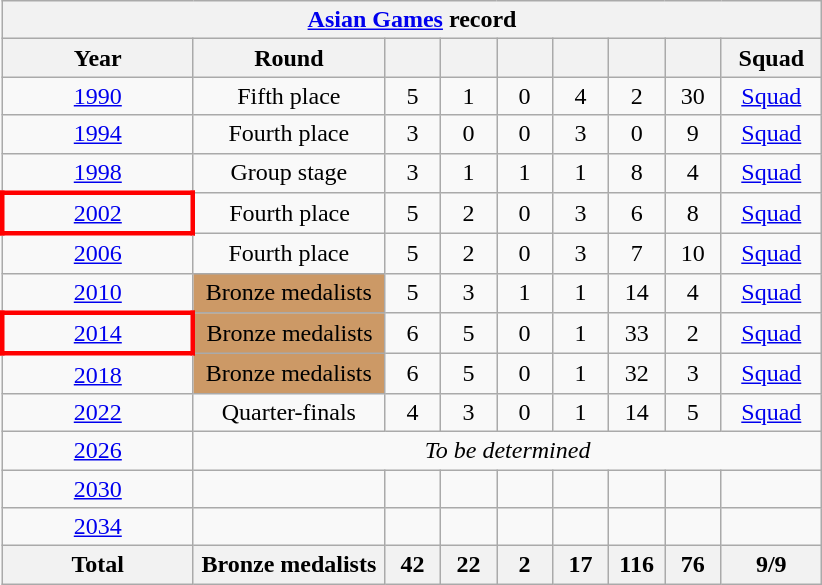<table class="wikitable" style="text-align:center;">
<tr>
<th colspan=9><a href='#'>Asian Games</a> record</th>
</tr>
<tr>
<th width=120>Year</th>
<th width=120>Round</th>
<th width=30></th>
<th width=30></th>
<th width=30></th>
<th width=30></th>
<th width=30></th>
<th width=30></th>
<th width=60>Squad</th>
</tr>
<tr>
<td> <a href='#'>1990</a></td>
<td>Fifth place</td>
<td>5</td>
<td>1</td>
<td>0</td>
<td>4</td>
<td>2</td>
<td>30</td>
<td><a href='#'>Squad</a></td>
</tr>
<tr>
<td> <a href='#'>1994</a></td>
<td>Fourth place</td>
<td>3</td>
<td>0</td>
<td>0</td>
<td>3</td>
<td>0</td>
<td>9</td>
<td><a href='#'>Squad</a></td>
</tr>
<tr>
<td> <a href='#'>1998</a></td>
<td>Group stage</td>
<td>3</td>
<td>1</td>
<td>1</td>
<td>1</td>
<td>8</td>
<td>4</td>
<td><a href='#'>Squad</a></td>
</tr>
<tr>
<td style="border: 3px solid red"> <a href='#'>2002</a></td>
<td>Fourth place</td>
<td>5</td>
<td>2</td>
<td>0</td>
<td>3</td>
<td>6</td>
<td>8</td>
<td><a href='#'>Squad</a></td>
</tr>
<tr>
<td> <a href='#'>2006</a></td>
<td>Fourth place</td>
<td>5</td>
<td>2</td>
<td>0</td>
<td>3</td>
<td>7</td>
<td>10</td>
<td><a href='#'>Squad</a></td>
</tr>
<tr>
<td> <a href='#'>2010</a></td>
<td bgcolor="#cc9966">Bronze medalists</td>
<td>5</td>
<td>3</td>
<td>1</td>
<td>1</td>
<td>14</td>
<td>4</td>
<td><a href='#'>Squad</a></td>
</tr>
<tr>
<td style="border: 3px solid red"> <a href='#'>2014</a></td>
<td bgcolor="#cc9966">Bronze medalists</td>
<td>6</td>
<td>5</td>
<td>0</td>
<td>1</td>
<td>33</td>
<td>2</td>
<td><a href='#'>Squad</a></td>
</tr>
<tr>
<td> <a href='#'>2018</a></td>
<td bgcolor="#cc9966">Bronze medalists</td>
<td>6</td>
<td>5</td>
<td>0</td>
<td>1</td>
<td>32</td>
<td>3</td>
<td><a href='#'>Squad</a></td>
</tr>
<tr>
<td> <a href='#'>2022</a></td>
<td>Quarter-finals</td>
<td>4</td>
<td>3</td>
<td>0</td>
<td>1</td>
<td>14</td>
<td>5</td>
<td><a href='#'>Squad</a></td>
</tr>
<tr>
<td> <a href='#'>2026</a></td>
<td colspan="8"><em>To be determined</em></td>
</tr>
<tr>
<td> <a href='#'>2030</a></td>
<td></td>
<td></td>
<td></td>
<td></td>
<td></td>
<td></td>
<td></td>
<td></td>
</tr>
<tr>
<td> <a href='#'>2034</a></td>
<td></td>
<td></td>
<td></td>
<td></td>
<td></td>
<td></td>
<td></td>
<td></td>
</tr>
<tr>
<th>Total</th>
<th>Bronze medalists</th>
<th>42</th>
<th>22</th>
<th>2</th>
<th>17</th>
<th>116</th>
<th>76</th>
<th>9/9</th>
</tr>
</table>
